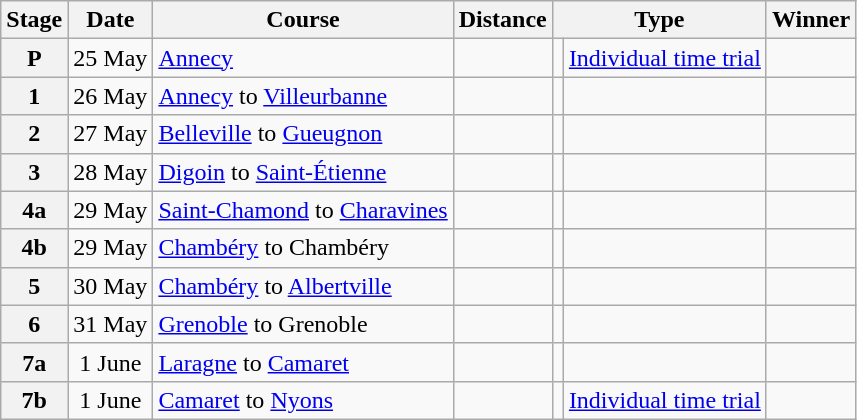<table class="wikitable">
<tr>
<th>Stage</th>
<th>Date</th>
<th>Course</th>
<th>Distance</th>
<th scope="col" colspan="2">Type</th>
<th>Winner</th>
</tr>
<tr>
<th scope="row" style="text-align:center;">P</th>
<td style="text-align:center;">25 May</td>
<td><a href='#'>Annecy</a></td>
<td style="text-align:center;"></td>
<td></td>
<td><a href='#'>Individual time trial</a></td>
<td></td>
</tr>
<tr>
<th scope="row" style="text-align:center;">1</th>
<td style="text-align:center;">26 May</td>
<td><a href='#'>Annecy</a> to <a href='#'>Villeurbanne</a></td>
<td style="text-align:center;"></td>
<td></td>
<td></td>
<td></td>
</tr>
<tr>
<th scope="row" style="text-align:center;">2</th>
<td style="text-align:center;">27 May</td>
<td><a href='#'>Belleville</a> to <a href='#'>Gueugnon</a></td>
<td style="text-align:center;"></td>
<td></td>
<td></td>
<td></td>
</tr>
<tr>
<th scope="row" style="text-align:center;">3</th>
<td style="text-align:center;">28 May</td>
<td><a href='#'>Digoin</a> to <a href='#'>Saint-Étienne</a></td>
<td style="text-align:center;"></td>
<td></td>
<td></td>
<td></td>
</tr>
<tr>
<th scope="row" style="text-align:center;">4a</th>
<td style="text-align:center;">29 May</td>
<td><a href='#'>Saint-Chamond</a> to <a href='#'>Charavines</a></td>
<td style="text-align:center;"></td>
<td></td>
<td></td>
<td></td>
</tr>
<tr>
<th scope="row" style="text-align:center;">4b</th>
<td style="text-align:center;">29 May</td>
<td><a href='#'>Chambéry</a> to Chambéry</td>
<td style="text-align:center;"></td>
<td></td>
<td></td>
<td></td>
</tr>
<tr>
<th scope="row" style="text-align:center;">5</th>
<td style="text-align:center;">30 May</td>
<td><a href='#'>Chambéry</a> to <a href='#'>Albertville</a></td>
<td style="text-align:center;"></td>
<td></td>
<td></td>
<td></td>
</tr>
<tr>
<th scope="row" style="text-align:center;">6</th>
<td style="text-align:center;">31 May</td>
<td><a href='#'>Grenoble</a> to Grenoble</td>
<td style="text-align:center;"></td>
<td></td>
<td></td>
<td></td>
</tr>
<tr>
<th scope="row" style="text-align:center;">7a</th>
<td style="text-align:center;">1 June</td>
<td><a href='#'>Laragne</a> to <a href='#'>Camaret</a></td>
<td style="text-align:center;"></td>
<td></td>
<td></td>
<td></td>
</tr>
<tr>
<th scope="row" style="text-align:center;">7b</th>
<td style="text-align:center;">1 June</td>
<td><a href='#'>Camaret</a> to <a href='#'>Nyons</a></td>
<td style="text-align:center;"></td>
<td></td>
<td><a href='#'>Individual time trial</a></td>
<td></td>
</tr>
</table>
